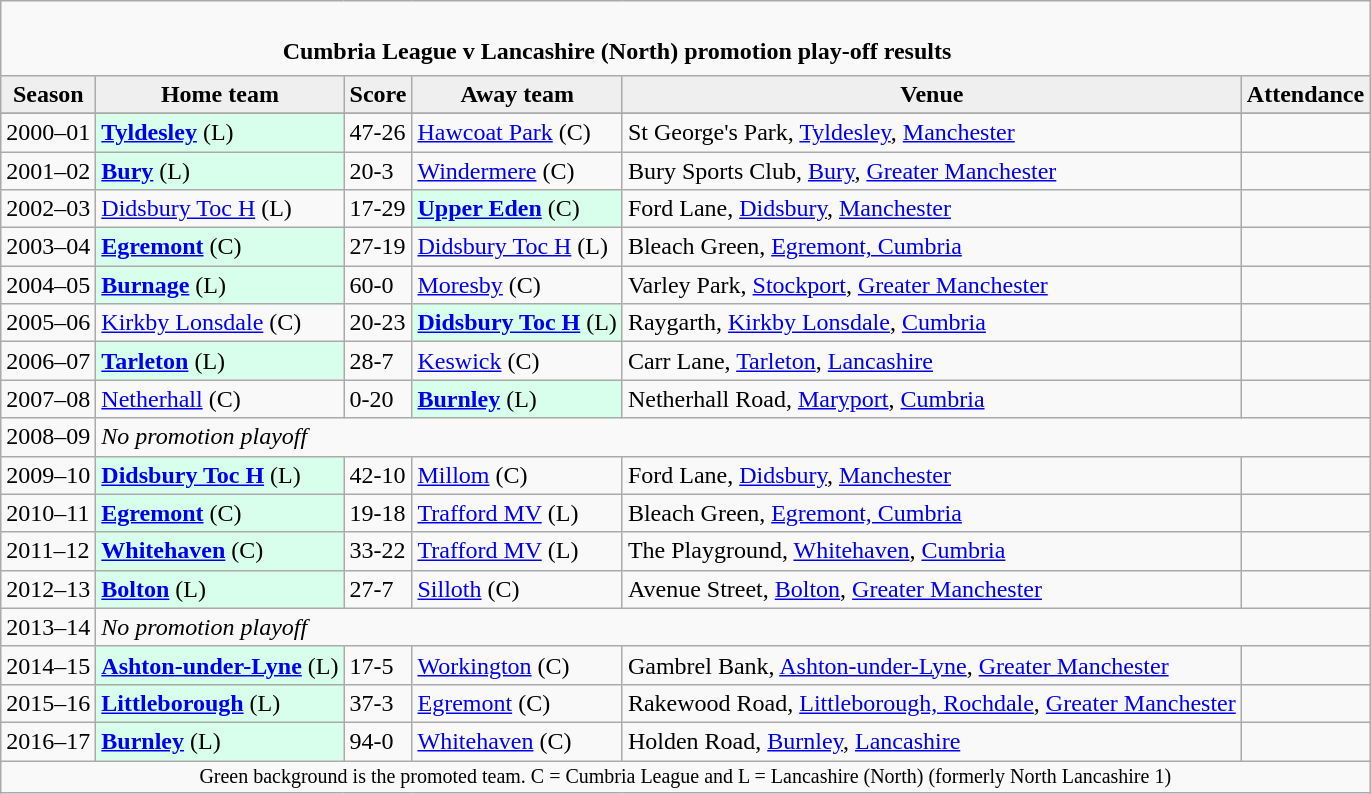<table class="wikitable" style="text-align: left;">
<tr>
<td colspan="6" cellpadding="0" cellspacing="0"><br><table border="0" style="width:100%;" cellpadding="0" cellspacing="0">
<tr>
<td style="width:20%; border:0;"></td>
<td style="border:0;"><strong>Cumbria League v Lancashire (North) promotion play-off results</strong></td>
<td style="width:20%; border:0;"></td>
</tr>
</table>
</td>
</tr>
<tr>
<th style="background:#efefef;">Season</th>
<th style="background:#efefef">Home team</th>
<th style="background:#efefef">Score</th>
<th style="background:#efefef">Away team</th>
<th style="background:#efefef">Venue</th>
<th style="background:#efefef">Attendance</th>
</tr>
<tr align=left>
</tr>
<tr>
<td>2000–01</td>
<td style="background:#d8ffeb;"><strong><a href='#'>Tyldesley</a></strong> (L)</td>
<td>47-26</td>
<td><a href='#'>Hawcoat Park</a> (C)</td>
<td>St George's Park, <a href='#'>Tyldesley</a>, <a href='#'>Manchester</a></td>
<td></td>
</tr>
<tr>
<td>2001–02</td>
<td style="background:#d8ffeb;"><strong><a href='#'>Bury</a></strong> (L)</td>
<td>20-3</td>
<td><a href='#'>Windermere</a> (C)</td>
<td>Bury Sports Club, <a href='#'>Bury</a>, <a href='#'>Greater Manchester</a></td>
<td></td>
</tr>
<tr>
<td>2002–03</td>
<td><a href='#'>Didsbury Toc H</a> (L)</td>
<td>17-29</td>
<td style="background:#d8ffeb;"><strong><a href='#'>Upper Eden</a></strong> (C)</td>
<td>Ford Lane, <a href='#'>Didsbury</a>, <a href='#'>Manchester</a></td>
<td></td>
</tr>
<tr>
<td>2003–04</td>
<td style="background:#d8ffeb;"><strong><a href='#'>Egremont</a></strong> (C)</td>
<td>27-19</td>
<td><a href='#'>Didsbury Toc H</a> (L)</td>
<td>Bleach Green, <a href='#'>Egremont, Cumbria</a></td>
<td></td>
</tr>
<tr>
<td>2004–05</td>
<td style="background:#d8ffeb;"><strong><a href='#'>Burnage</a></strong> (L)</td>
<td>60-0</td>
<td><a href='#'>Moresby</a> (C)</td>
<td>Varley Park, <a href='#'>Stockport</a>, <a href='#'>Greater Manchester</a></td>
<td></td>
</tr>
<tr>
<td>2005–06</td>
<td><a href='#'>Kirkby Lonsdale</a> (C)</td>
<td>20-23</td>
<td style="background:#d8ffeb;"><strong><a href='#'>Didsbury Toc H</a></strong> (L)</td>
<td>Raygarth, <a href='#'>Kirkby Lonsdale</a>, <a href='#'>Cumbria</a></td>
<td></td>
</tr>
<tr>
<td>2006–07</td>
<td style="background:#d8ffeb;"><strong><a href='#'>Tarleton</a></strong> (L)</td>
<td>28-7</td>
<td><a href='#'>Keswick</a> (C)</td>
<td>Carr Lane, <a href='#'>Tarleton</a>, <a href='#'>Lancashire</a></td>
<td></td>
</tr>
<tr>
<td>2007–08</td>
<td><a href='#'>Netherhall</a> (C)</td>
<td>0-20</td>
<td style="background:#d8ffeb;"><strong><a href='#'>Burnley</a></strong> (L)</td>
<td>Netherhall Road, <a href='#'>Maryport</a>, <a href='#'>Cumbria</a></td>
<td></td>
</tr>
<tr>
<td>2008–09</td>
<td colspan="5"><em>No promotion playoff</em></td>
</tr>
<tr>
<td>2009–10</td>
<td style="background:#d8ffeb;"><strong><a href='#'>Didsbury Toc H</a></strong> (L)</td>
<td>42-10</td>
<td><a href='#'>Millom</a> (C)</td>
<td>Ford Lane, <a href='#'>Didsbury</a>, <a href='#'>Manchester</a></td>
<td></td>
</tr>
<tr>
<td>2010–11</td>
<td style="background:#d8ffeb;"><strong><a href='#'>Egremont</a></strong> (C)</td>
<td>19-18</td>
<td><a href='#'>Trafford MV</a> (L)</td>
<td>Bleach Green, <a href='#'>Egremont, Cumbria</a></td>
<td></td>
</tr>
<tr>
<td>2011–12</td>
<td style="background:#d8ffeb;"><strong><a href='#'>Whitehaven</a></strong> (C)</td>
<td>33-22</td>
<td><a href='#'>Trafford MV</a> (L)</td>
<td>The Playground, <a href='#'>Whitehaven</a>, <a href='#'>Cumbria</a></td>
<td></td>
</tr>
<tr>
<td>2012–13</td>
<td style="background:#d8ffeb;"><strong><a href='#'>Bolton</a></strong> (L)</td>
<td>27-7</td>
<td><a href='#'>Silloth</a> (C)</td>
<td>Avenue Street, <a href='#'>Bolton</a>, <a href='#'>Greater Manchester</a></td>
<td></td>
</tr>
<tr>
<td>2013–14</td>
<td colspan="5"><em>No promotion playoff</em></td>
</tr>
<tr>
<td>2014–15</td>
<td style="background:#d8ffeb;"><strong><a href='#'>Ashton-under-Lyne</a></strong> (L)</td>
<td>17-5</td>
<td><a href='#'>Workington</a> (C)</td>
<td>Gambrel Bank, <a href='#'>Ashton-under-Lyne</a>, <a href='#'>Greater Manchester</a></td>
<td></td>
</tr>
<tr>
<td>2015–16</td>
<td style="background:#d8ffeb;"><strong><a href='#'>Littleborough</a></strong> (L)</td>
<td>37-3</td>
<td><a href='#'>Egremont</a> (C)</td>
<td>Rakewood Road, <a href='#'>Littleborough, Rochdale</a>, <a href='#'>Greater Manchester</a></td>
<td></td>
</tr>
<tr>
<td>2016–17</td>
<td style="background:#d8ffeb;"><strong><a href='#'>Burnley</a></strong> (L)</td>
<td>94-0</td>
<td><a href='#'>Whitehaven</a> (C)</td>
<td>Holden Road, <a href='#'>Burnley</a>, <a href='#'>Lancashire</a></td>
<td></td>
</tr>
<tr>
<td colspan="6"  style="border:0; font-size:smaller; text-align:center;">Green background is the promoted team. C = Cumbria League and L = Lancashire (North) (formerly North Lancashire 1)</td>
</tr>
<tr>
</tr>
</table>
